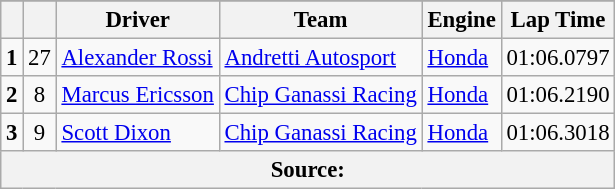<table class="wikitable" style="font-size:95%;">
<tr>
</tr>
<tr>
<th></th>
<th></th>
<th>Driver</th>
<th>Team</th>
<th>Engine</th>
<th>Lap Time</th>
</tr>
<tr>
<td style="text-align:center;"><strong>1</strong></td>
<td style="text-align:center;">27</td>
<td> <a href='#'>Alexander Rossi</a></td>
<td><a href='#'>Andretti Autosport</a></td>
<td><a href='#'>Honda</a></td>
<td>01:06.0797</td>
</tr>
<tr>
<td style="text-align:center;"><strong>2</strong></td>
<td style="text-align:center;">8</td>
<td> <a href='#'>Marcus Ericsson</a></td>
<td><a href='#'>Chip Ganassi Racing</a></td>
<td><a href='#'>Honda</a></td>
<td>01:06.2190</td>
</tr>
<tr>
<td style="text-align:center;"><strong>3</strong></td>
<td style="text-align:center;">9</td>
<td> <a href='#'>Scott Dixon</a></td>
<td><a href='#'>Chip Ganassi Racing</a></td>
<td><a href='#'>Honda</a></td>
<td>01:06.3018</td>
</tr>
<tr>
<th colspan=6>Source:</th>
</tr>
</table>
